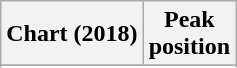<table class="wikitable sortable plainrowheaders" style="text-align:center">
<tr>
<th scope="col">Chart (2018)</th>
<th scope="col">Peak<br> position</th>
</tr>
<tr>
</tr>
<tr>
</tr>
<tr>
</tr>
<tr>
</tr>
<tr>
</tr>
<tr>
</tr>
<tr>
</tr>
</table>
